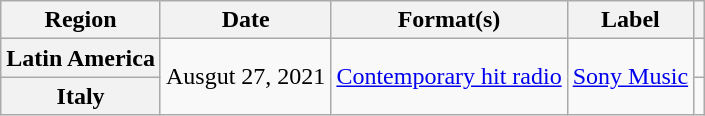<table class="wikitable plainrowheaders" border="1">
<tr>
<th scope="col">Region</th>
<th scope="col">Date</th>
<th scope="col">Format(s)</th>
<th scope="col">Label</th>
<th scope="col"></th>
</tr>
<tr>
<th scope="row">Latin America</th>
<td rowspan="2">Ausgut 27, 2021</td>
<td rowspan="2"><a href='#'>Contemporary hit radio</a></td>
<td rowspan="2"><a href='#'>Sony Music</a></td>
<td style="text-align:center;"></td>
</tr>
<tr>
<th scope="row">Italy</th>
<td style="text-align:center;"></td>
</tr>
</table>
